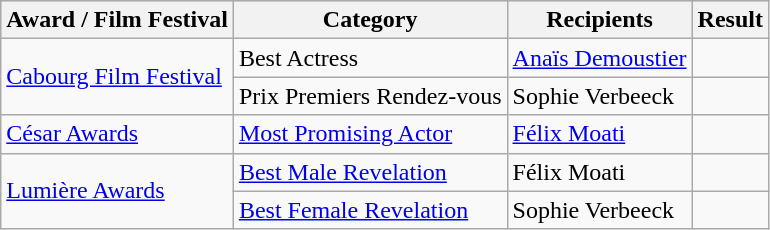<table class="wikitable plainrowheaders sortable">
<tr style="background:#ccc; text-align:center;">
<th scope="col">Award / Film Festival</th>
<th scope="col">Category</th>
<th scope="col">Recipients</th>
<th scope="col">Result</th>
</tr>
<tr>
<td rowspan=2><a href='#'>Cabourg Film Festival</a></td>
<td>Best Actress</td>
<td><a href='#'>Anaïs Demoustier</a></td>
<td></td>
</tr>
<tr>
<td>Prix Premiers Rendez-vous</td>
<td>Sophie Verbeeck</td>
<td></td>
</tr>
<tr>
<td><a href='#'>César Awards</a></td>
<td><a href='#'>Most Promising Actor</a></td>
<td><a href='#'>Félix Moati</a></td>
<td></td>
</tr>
<tr>
<td rowspan=2><a href='#'>Lumière Awards</a></td>
<td><a href='#'>Best Male Revelation</a></td>
<td>Félix Moati</td>
<td></td>
</tr>
<tr>
<td><a href='#'>Best Female Revelation</a></td>
<td>Sophie Verbeeck</td>
<td></td>
</tr>
</table>
